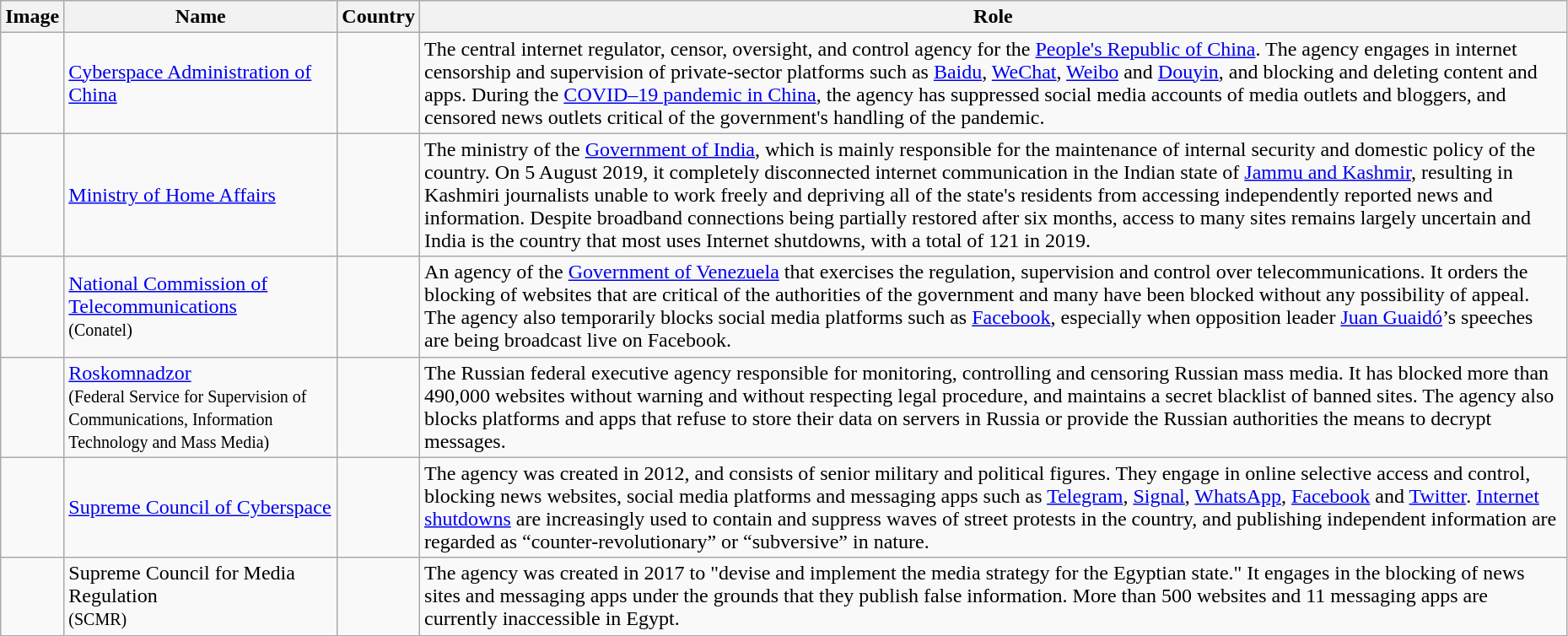<table class="wikitable sortable" width="98%">
<tr>
<th class="unsortable">Image</th>
<th>Name</th>
<th>Country</th>
<th>Role</th>
</tr>
<tr>
<td></td>
<td><a href='#'>Cyberspace Administration of China</a></td>
<td></td>
<td>The central internet regulator, censor, oversight, and control agency for the <a href='#'>People's Republic of China</a>. The agency engages in internet censorship and supervision of private-sector platforms such as <a href='#'>Baidu</a>, <a href='#'>WeChat</a>, <a href='#'>Weibo</a> and <a href='#'>Douyin</a>, and blocking and deleting content and apps. During the <a href='#'>COVID–19 pandemic in China</a>, the agency has suppressed social media accounts of media outlets and bloggers, and censored news outlets critical of the government's handling of the pandemic.</td>
</tr>
<tr>
<td></td>
<td><a href='#'>Ministry of Home Affairs</a></td>
<td></td>
<td>The ministry of the <a href='#'>Government of India</a>, which is mainly responsible for the maintenance of internal security and domestic policy of the country. On 5 August 2019, it completely disconnected internet communication in the Indian state of <a href='#'>Jammu and Kashmir</a>, resulting in Kashmiri journalists unable to work freely and depriving all of the state's residents from accessing independently reported news and information. Despite broadband connections being partially restored after six months, access to many sites remains largely uncertain and India is the country that most uses Internet shutdowns, with a total of 121 in 2019.</td>
</tr>
<tr>
<td></td>
<td><a href='#'>National Commission of Telecommunications</a><br><small>(Conatel)</small></td>
<td></td>
<td>An agency of the <a href='#'>Government of Venezuela</a> that exercises the regulation, supervision and control over telecommunications. It orders the blocking of websites that are critical of the authorities of the government and many have been blocked without any possibility of appeal. The agency also temporarily blocks social media platforms such as <a href='#'>Facebook</a>, especially when opposition leader <a href='#'>Juan Guaidó</a>’s speeches are being broadcast live on Facebook.</td>
</tr>
<tr>
<td></td>
<td><a href='#'>Roskomnadzor</a><br><small>(Federal Service for Supervision of Communications, Information Technology and Mass Media)</small></td>
<td></td>
<td>The Russian federal executive agency responsible for monitoring, controlling and censoring Russian mass media. It has blocked more than 490,000 websites without warning and without respecting legal procedure,  and maintains a secret blacklist of banned sites. The agency also blocks platforms and apps that refuse to store their data on servers in Russia or provide the Russian authorities the means to decrypt messages.</td>
</tr>
<tr>
<td></td>
<td><a href='#'>Supreme Council of Cyberspace</a></td>
<td></td>
<td>The agency was created in 2012, and consists of senior military and political figures. They engage in online selective access and control, blocking news websites, social media platforms and messaging apps such as <a href='#'>Telegram</a>, <a href='#'>Signal</a>, <a href='#'>WhatsApp</a>, <a href='#'>Facebook</a> and <a href='#'>Twitter</a>. <a href='#'>Internet shutdowns</a> are increasingly used to contain and suppress waves of street protests in the country, and publishing independent information are regarded as “counter-revolutionary” or “subversive” in nature.</td>
</tr>
<tr>
<td></td>
<td>Supreme Council for Media Regulation<br><small>(SCMR)</small></td>
<td></td>
<td>The agency was created in 2017 to "devise and implement the media strategy for the Egyptian state." It engages in the blocking of news sites and messaging apps under the grounds that they publish false information. More than 500 websites and 11 messaging apps are currently inaccessible in Egypt.</td>
</tr>
</table>
